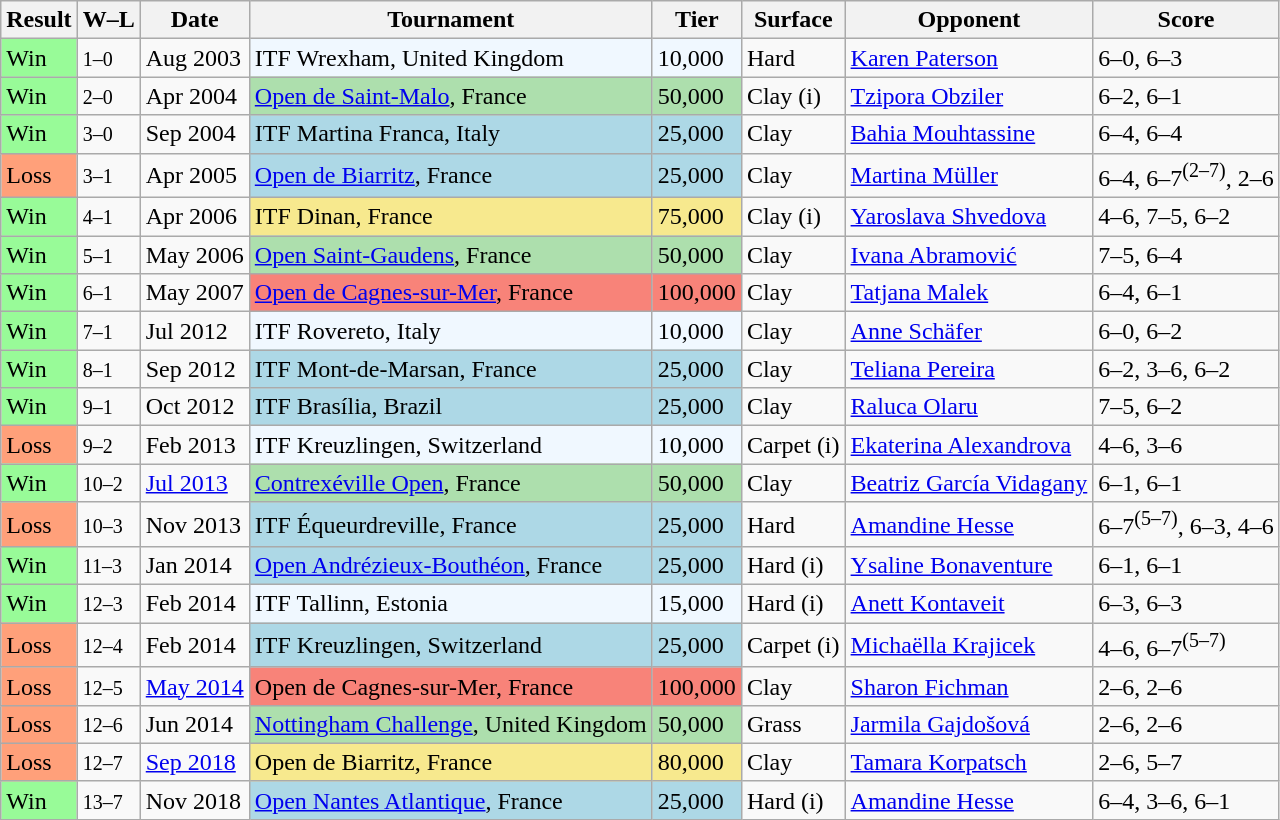<table class="sortable wikitable">
<tr>
<th>Result</th>
<th class=unsortable>W–L</th>
<th>Date</th>
<th>Tournament</th>
<th>Tier</th>
<th>Surface</th>
<th>Opponent</th>
<th class=unsortable>Score</th>
</tr>
<tr>
<td bgcolor=98FB98>Win</td>
<td><small>1–0</small></td>
<td>Aug 2003</td>
<td style=background:#f0f8ff>ITF Wrexham, United Kingdom</td>
<td style=background:#f0f8ff>10,000</td>
<td>Hard</td>
<td> <a href='#'>Karen Paterson</a></td>
<td>6–0, 6–3</td>
</tr>
<tr>
<td bgcolor=98FB98>Win</td>
<td><small>2–0</small></td>
<td>Apr 2004</td>
<td style=background:#addfad><a href='#'>Open de Saint-Malo</a>, France</td>
<td style=background:#addfad>50,000</td>
<td>Clay (i)</td>
<td> <a href='#'>Tzipora Obziler</a></td>
<td>6–2, 6–1</td>
</tr>
<tr>
<td bgcolor=98FB98>Win</td>
<td><small>3–0</small></td>
<td>Sep 2004</td>
<td style=background:lightblue>ITF Martina Franca, Italy</td>
<td style=background:lightblue>25,000</td>
<td>Clay</td>
<td> <a href='#'>Bahia Mouhtassine</a></td>
<td>6–4, 6–4</td>
</tr>
<tr>
<td bgcolor=FFA07A>Loss</td>
<td><small>3–1</small></td>
<td>Apr 2005</td>
<td style=background:lightblue><a href='#'>Open de Biarritz</a>, France</td>
<td style=background:lightblue>25,000</td>
<td>Clay</td>
<td> <a href='#'>Martina Müller</a></td>
<td>6–4, 6–7<sup>(2–7)</sup>, 2–6</td>
</tr>
<tr>
<td bgcolor=98FB98>Win</td>
<td><small>4–1</small></td>
<td>Apr 2006</td>
<td style=background:#f7e98e>ITF Dinan, France</td>
<td style=background:#f7e98e>75,000</td>
<td>Clay (i)</td>
<td> <a href='#'>Yaroslava Shvedova</a></td>
<td>4–6, 7–5, 6–2</td>
</tr>
<tr>
<td bgcolor=98FB98>Win</td>
<td><small>5–1</small></td>
<td>May 2006</td>
<td style=background:#addfad><a href='#'>Open Saint-Gaudens</a>, France</td>
<td style=background:#addfad>50,000</td>
<td>Clay</td>
<td> <a href='#'>Ivana Abramović</a></td>
<td>7–5, 6–4</td>
</tr>
<tr>
<td bgcolor=98FB98>Win</td>
<td><small>6–1</small></td>
<td>May 2007</td>
<td style=background:#f88379><a href='#'>Open de Cagnes-sur-Mer</a>, France</td>
<td style=background:#f88379>100,000</td>
<td>Clay</td>
<td> <a href='#'>Tatjana Malek</a></td>
<td>6–4, 6–1</td>
</tr>
<tr>
<td bgcolor=98FB98>Win</td>
<td><small>7–1</small></td>
<td>Jul 2012</td>
<td style=background:#f0f8ff>ITF Rovereto, Italy</td>
<td style=background:#f0f8ff>10,000</td>
<td>Clay</td>
<td> <a href='#'>Anne Schäfer</a></td>
<td>6–0, 6–2</td>
</tr>
<tr>
<td bgcolor=98FB98>Win</td>
<td><small>8–1</small></td>
<td>Sep 2012</td>
<td style=background:lightblue>ITF Mont-de-Marsan, France</td>
<td style=background:lightblue>25,000</td>
<td>Clay</td>
<td> <a href='#'>Teliana Pereira</a></td>
<td>6–2, 3–6, 6–2</td>
</tr>
<tr>
<td bgcolor=98FB98>Win</td>
<td><small>9–1</small></td>
<td>Oct 2012</td>
<td style=background:lightblue>ITF Brasília, Brazil</td>
<td style=background:lightblue>25,000</td>
<td>Clay</td>
<td> <a href='#'>Raluca Olaru</a></td>
<td>7–5, 6–2</td>
</tr>
<tr>
<td bgcolor=FFA07A>Loss</td>
<td><small>9–2</small></td>
<td>Feb 2013</td>
<td style=background:#f0f8ff>ITF Kreuzlingen, Switzerland</td>
<td style=background:#f0f8ff>10,000</td>
<td>Carpet (i)</td>
<td> <a href='#'>Ekaterina Alexandrova</a></td>
<td>4–6, 3–6</td>
</tr>
<tr>
<td bgcolor=98FB98>Win</td>
<td><small>10–2</small></td>
<td><a href='#'>Jul 2013</a></td>
<td style=background:#addfad><a href='#'>Contrexéville Open</a>, France</td>
<td style=background:#addfad>50,000</td>
<td>Clay</td>
<td> <a href='#'>Beatriz García Vidagany</a></td>
<td>6–1, 6–1</td>
</tr>
<tr>
<td bgcolor=FFA07A>Loss</td>
<td><small>10–3</small></td>
<td>Nov 2013</td>
<td style=background:lightblue>ITF Équeurdreville, France</td>
<td style=background:lightblue>25,000</td>
<td>Hard</td>
<td> <a href='#'>Amandine Hesse</a></td>
<td>6–7<sup>(5–7)</sup>, 6–3, 4–6</td>
</tr>
<tr>
<td bgcolor=98FB98>Win</td>
<td><small>11–3</small></td>
<td>Jan 2014</td>
<td style=background:lightblue><a href='#'>Open Andrézieux-Bouthéon</a>, France</td>
<td style=background:lightblue>25,000</td>
<td>Hard (i)</td>
<td> <a href='#'>Ysaline Bonaventure</a></td>
<td>6–1, 6–1</td>
</tr>
<tr>
<td bgcolor=98FB98>Win</td>
<td><small>12–3</small></td>
<td>Feb 2014</td>
<td style=background:#f0f8ff>ITF Tallinn, Estonia</td>
<td style=background:#f0f8ff>15,000</td>
<td>Hard (i)</td>
<td> <a href='#'>Anett Kontaveit</a></td>
<td>6–3, 6–3</td>
</tr>
<tr>
<td bgcolor=FFA07A>Loss</td>
<td><small>12–4</small></td>
<td>Feb 2014</td>
<td style=background:lightblue>ITF Kreuzlingen, Switzerland</td>
<td style=background:lightblue>25,000</td>
<td>Carpet (i)</td>
<td> <a href='#'>Michaëlla Krajicek</a></td>
<td>4–6, 6–7<sup>(5–7)</sup></td>
</tr>
<tr>
<td bgcolor=FFA07A>Loss</td>
<td><small>12–5</small></td>
<td><a href='#'>May 2014</a></td>
<td style=background:#f88379>Open de Cagnes-sur-Mer, France</td>
<td style=background:#f88379>100,000</td>
<td>Clay</td>
<td> <a href='#'>Sharon Fichman</a></td>
<td>2–6, 2–6</td>
</tr>
<tr>
<td bgcolor=FFA07A>Loss</td>
<td><small>12–6</small></td>
<td>Jun 2014</td>
<td style=background:#addfad><a href='#'>Nottingham Challenge</a>, United Kingdom</td>
<td style=background:#addfad>50,000</td>
<td>Grass</td>
<td> <a href='#'>Jarmila Gajdošová</a></td>
<td>2–6, 2–6</td>
</tr>
<tr>
<td bgcolor=FFA07A>Loss</td>
<td><small>12–7</small></td>
<td><a href='#'>Sep 2018</a></td>
<td style=background:#f7e98e>Open de Biarritz, France</td>
<td style=background:#f7e98e>80,000</td>
<td>Clay</td>
<td> <a href='#'>Tamara Korpatsch</a></td>
<td>2–6, 5–7</td>
</tr>
<tr>
<td bgcolor=98FB98>Win</td>
<td><small>13–7</small></td>
<td>Nov 2018</td>
<td style=background:lightblue><a href='#'>Open Nantes Atlantique</a>, France</td>
<td style=background:lightblue>25,000</td>
<td>Hard (i)</td>
<td> <a href='#'>Amandine Hesse</a></td>
<td>6–4, 3–6, 6–1</td>
</tr>
</table>
